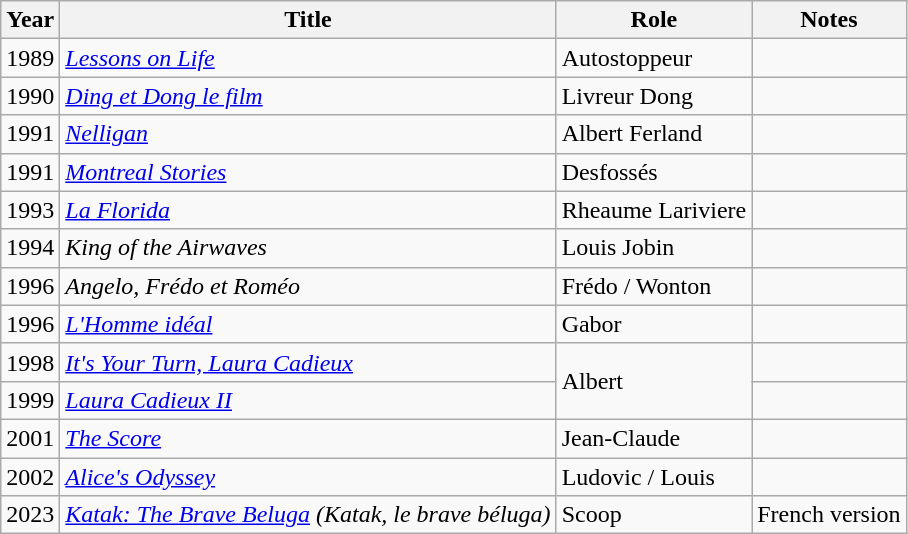<table class="wikitable sortable">
<tr>
<th>Year</th>
<th>Title</th>
<th>Role</th>
<th>Notes</th>
</tr>
<tr>
<td>1989</td>
<td><em><a href='#'>Lessons on Life</a></em></td>
<td>Autostoppeur</td>
<td></td>
</tr>
<tr>
<td>1990</td>
<td><em><a href='#'>Ding et Dong le film</a></em></td>
<td>Livreur Dong</td>
<td></td>
</tr>
<tr>
<td>1991</td>
<td><a href='#'><em>Nelligan</em></a></td>
<td>Albert Ferland</td>
<td></td>
</tr>
<tr>
<td>1991</td>
<td><em><a href='#'>Montreal Stories</a></em></td>
<td>Desfossés</td>
<td></td>
</tr>
<tr>
<td>1993</td>
<td><a href='#'><em>La Florida</em></a></td>
<td>Rheaume Lariviere</td>
<td></td>
</tr>
<tr>
<td>1994</td>
<td><em>King of the Airwaves</em></td>
<td>Louis Jobin</td>
<td></td>
</tr>
<tr>
<td>1996</td>
<td><em>Angelo, Frédo et Roméo</em></td>
<td>Frédo / Wonton</td>
<td></td>
</tr>
<tr>
<td>1996</td>
<td><em><a href='#'>L'Homme idéal</a></em></td>
<td>Gabor</td>
<td></td>
</tr>
<tr>
<td>1998</td>
<td><em><a href='#'>It's Your Turn, Laura Cadieux</a></em></td>
<td rowspan="2">Albert</td>
<td></td>
</tr>
<tr>
<td>1999</td>
<td><em><a href='#'>Laura Cadieux II</a></em></td>
<td></td>
</tr>
<tr>
<td>2001</td>
<td><a href='#'><em>The Score</em></a></td>
<td>Jean-Claude</td>
<td></td>
</tr>
<tr>
<td>2002</td>
<td><em><a href='#'>Alice's Odyssey</a></em></td>
<td>Ludovic / Louis</td>
<td></td>
</tr>
<tr>
<td>2023</td>
<td><em><a href='#'>Katak: The Brave Beluga</a> (Katak, le brave béluga)</em></td>
<td>Scoop</td>
<td>French version</td>
</tr>
</table>
